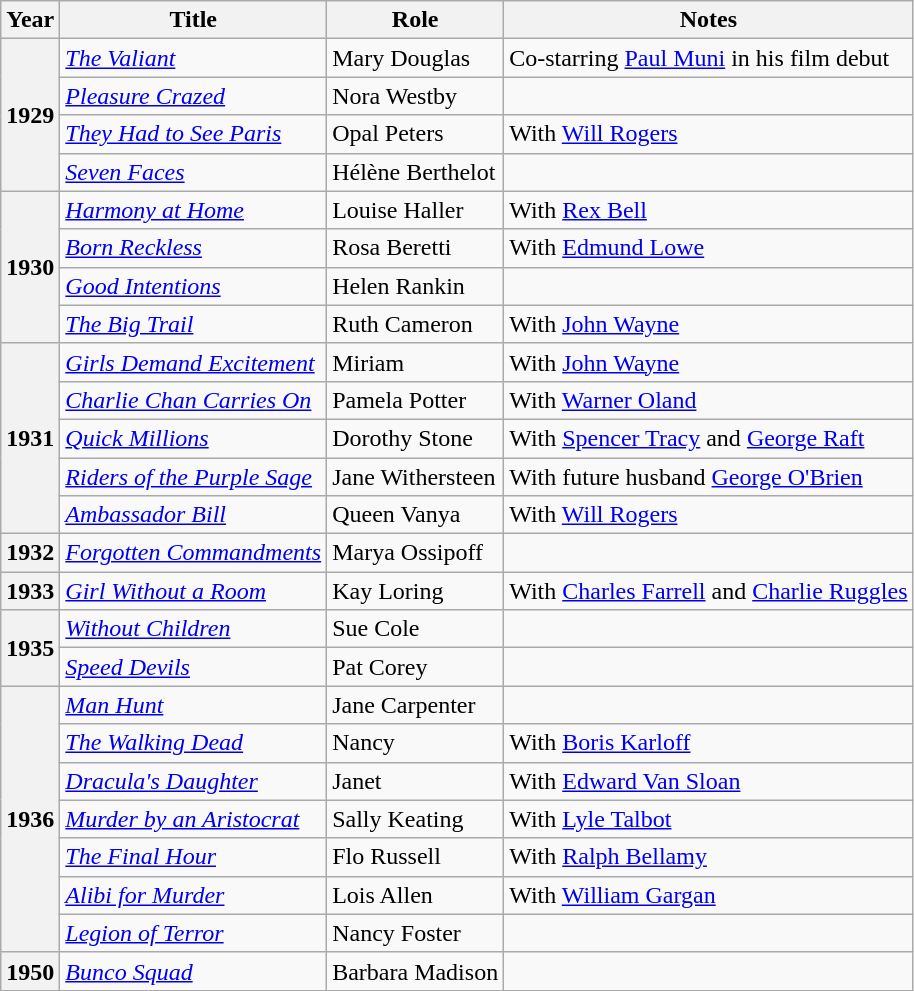<table class="wikitable sortable">
<tr>
<th scope="col">Year</th>
<th scope="col">Title</th>
<th scope="col">Role</th>
<th scope="col">Notes</th>
</tr>
<tr>
<th scope="row" rowspan="4">1929</th>
<td><em><a href='#'>The Valiant</a></em></td>
<td>Mary Douglas</td>
<td>Co-starring <a href='#'>Paul Muni</a> in his film debut</td>
</tr>
<tr>
<td><em><a href='#'>Pleasure Crazed</a></em></td>
<td>Nora Westby</td>
<td></td>
</tr>
<tr>
<td><em><a href='#'>They Had to See Paris</a></em></td>
<td>Opal Peters</td>
<td>With <a href='#'>Will Rogers</a></td>
</tr>
<tr>
<td><em><a href='#'>Seven Faces</a></em></td>
<td>Hélène Berthelot</td>
<td></td>
</tr>
<tr>
<th scope="row" rowspan="4">1930</th>
<td><em><a href='#'>Harmony at Home</a></em></td>
<td>Louise Haller</td>
<td>With <a href='#'>Rex Bell</a></td>
</tr>
<tr>
<td><em><a href='#'>Born Reckless</a></em></td>
<td>Rosa Beretti</td>
<td>With <a href='#'>Edmund Lowe</a></td>
</tr>
<tr>
<td><em><a href='#'>Good Intentions</a></em></td>
<td>Helen Rankin</td>
<td></td>
</tr>
<tr>
<td><em><a href='#'>The Big Trail</a></em></td>
<td>Ruth Cameron</td>
<td>With <a href='#'>John Wayne</a></td>
</tr>
<tr>
<th scope="row" rowspan="5">1931</th>
<td><em><a href='#'>Girls Demand Excitement</a></em></td>
<td>Miriam</td>
<td>With <a href='#'>John Wayne</a></td>
</tr>
<tr>
<td><em><a href='#'>Charlie Chan Carries On</a></em></td>
<td>Pamela Potter</td>
<td>With <a href='#'>Warner Oland</a></td>
</tr>
<tr>
<td><em><a href='#'>Quick Millions</a></em></td>
<td>Dorothy Stone</td>
<td>With <a href='#'>Spencer Tracy</a> and <a href='#'>George Raft</a></td>
</tr>
<tr>
<td><em><a href='#'>Riders of the Purple Sage</a></em></td>
<td>Jane Withersteen</td>
<td>With future husband <a href='#'>George O'Brien</a></td>
</tr>
<tr>
<td><em><a href='#'>Ambassador Bill</a></em></td>
<td>Queen Vanya</td>
<td>With <a href='#'>Will Rogers</a></td>
</tr>
<tr>
<th scope="row">1932</th>
<td><em><a href='#'>Forgotten Commandments</a></em></td>
<td>Marya Ossipoff</td>
<td></td>
</tr>
<tr>
<th scope="row">1933</th>
<td><em><a href='#'>Girl Without a Room</a></em></td>
<td>Kay Loring</td>
<td>With <a href='#'>Charles Farrell</a> and <a href='#'>Charlie Ruggles</a></td>
</tr>
<tr>
<th scope="row" rowspan="2">1935</th>
<td><em><a href='#'>Without Children</a></em></td>
<td>Sue Cole</td>
<td></td>
</tr>
<tr>
<td><em><a href='#'>Speed Devils</a></em></td>
<td>Pat Corey</td>
<td></td>
</tr>
<tr>
<th scope="row" rowspan="7">1936</th>
<td><em><a href='#'>Man Hunt</a></em></td>
<td>Jane Carpenter</td>
<td></td>
</tr>
<tr>
<td><em><a href='#'>The Walking Dead</a></em></td>
<td>Nancy</td>
<td>With <a href='#'>Boris Karloff</a></td>
</tr>
<tr>
<td><em><a href='#'>Dracula's Daughter</a></em></td>
<td>Janet</td>
<td>With <a href='#'>Edward Van Sloan</a></td>
</tr>
<tr>
<td><em><a href='#'>Murder by an Aristocrat</a></em></td>
<td>Sally Keating</td>
<td>With <a href='#'>Lyle Talbot</a></td>
</tr>
<tr>
<td><em><a href='#'>The Final Hour</a></em></td>
<td>Flo Russell</td>
<td>With <a href='#'>Ralph Bellamy</a></td>
</tr>
<tr>
<td><em><a href='#'>Alibi for Murder</a></em></td>
<td>Lois Allen</td>
<td>With <a href='#'>William Gargan</a></td>
</tr>
<tr>
<td><em><a href='#'>Legion of Terror</a></em></td>
<td>Nancy Foster</td>
<td></td>
</tr>
<tr>
<th scope="row">1950</th>
<td><em><a href='#'>Bunco Squad</a></em></td>
<td>Barbara Madison</td>
<td></td>
</tr>
</table>
